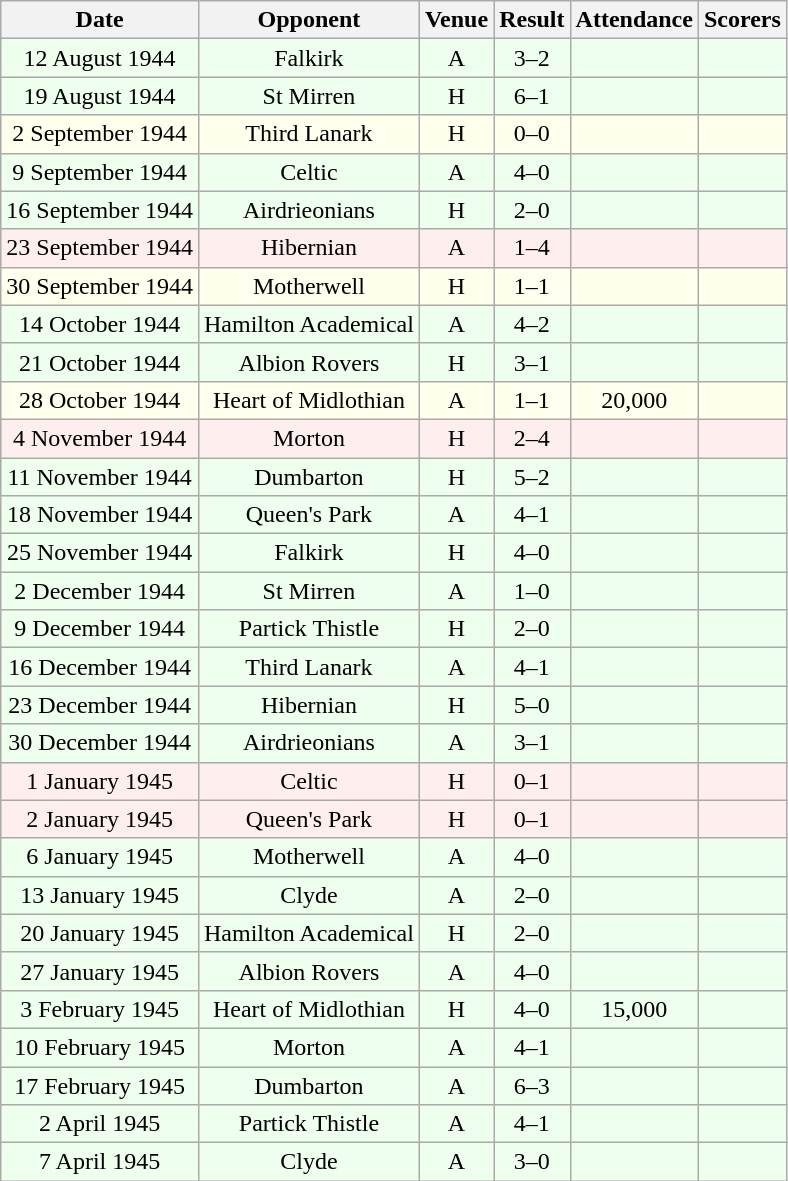<table class="wikitable sortable" style="font-size:100%; text-align:center">
<tr>
<th>Date</th>
<th>Opponent</th>
<th>Venue</th>
<th>Result</th>
<th>Attendance</th>
<th>Scorers</th>
</tr>
<tr bgcolor = "#EEFFEE">
<td>12 August 1944</td>
<td>Falkirk</td>
<td>A</td>
<td>3–2</td>
<td></td>
<td></td>
</tr>
<tr bgcolor = "#EEFFEE">
<td>19 August 1944</td>
<td>St Mirren</td>
<td>H</td>
<td>6–1</td>
<td></td>
<td></td>
</tr>
<tr bgcolor = "#FFFFEE">
<td>2 September 1944</td>
<td>Third Lanark</td>
<td>H</td>
<td>0–0</td>
<td></td>
<td></td>
</tr>
<tr bgcolor = "#EEFFEE">
<td>9 September 1944</td>
<td>Celtic</td>
<td>A</td>
<td>4–0</td>
<td></td>
<td></td>
</tr>
<tr bgcolor = "#EEFFEE">
<td>16 September 1944</td>
<td>Airdrieonians</td>
<td>H</td>
<td>2–0</td>
<td></td>
<td></td>
</tr>
<tr bgcolor = "#FFEEEE">
<td>23 September 1944</td>
<td>Hibernian</td>
<td>A</td>
<td>1–4</td>
<td></td>
<td></td>
</tr>
<tr bgcolor = "#FFFFEE">
<td>30 September 1944</td>
<td>Motherwell</td>
<td>H</td>
<td>1–1</td>
<td></td>
<td></td>
</tr>
<tr bgcolor = "#EEFFEE">
<td>14 October 1944</td>
<td>Hamilton Academical</td>
<td>A</td>
<td>4–2</td>
<td></td>
<td></td>
</tr>
<tr bgcolor = "#EEFFEE">
<td>21 October 1944</td>
<td>Albion Rovers</td>
<td>H</td>
<td>3–1</td>
<td></td>
<td></td>
</tr>
<tr bgcolor = "#FFFFEE">
<td>28 October 1944</td>
<td>Heart of Midlothian</td>
<td>A</td>
<td>1–1</td>
<td>20,000</td>
<td></td>
</tr>
<tr bgcolor = "#FFEEEE">
<td>4 November 1944</td>
<td>Morton</td>
<td>H</td>
<td>2–4</td>
<td></td>
<td></td>
</tr>
<tr bgcolor = "#EEFFEE">
<td>11 November 1944</td>
<td>Dumbarton</td>
<td>H</td>
<td>5–2</td>
<td></td>
<td></td>
</tr>
<tr bgcolor = "#EEFFEE">
<td>18 November 1944</td>
<td>Queen's Park</td>
<td>A</td>
<td>4–1</td>
<td></td>
<td></td>
</tr>
<tr bgcolor = "#EEFFEE">
<td>25 November 1944</td>
<td>Falkirk</td>
<td>H</td>
<td>4–0</td>
<td></td>
<td></td>
</tr>
<tr bgcolor = "#EEFFEE">
<td>2 December 1944</td>
<td>St Mirren</td>
<td>A</td>
<td>1–0</td>
<td></td>
<td></td>
</tr>
<tr bgcolor = "#EEFFEE">
<td>9 December 1944</td>
<td>Partick Thistle</td>
<td>H</td>
<td>2–0</td>
<td></td>
<td></td>
</tr>
<tr bgcolor = "#EEFFEE">
<td>16 December 1944</td>
<td>Third Lanark</td>
<td>A</td>
<td>4–1</td>
<td></td>
<td></td>
</tr>
<tr bgcolor = "#EEFFEE">
<td>23 December 1944</td>
<td>Hibernian</td>
<td>H</td>
<td>5–0</td>
<td></td>
<td></td>
</tr>
<tr bgcolor = "#EEFFEE">
<td>30 December 1944</td>
<td>Airdrieonians</td>
<td>A</td>
<td>3–1</td>
<td></td>
<td></td>
</tr>
<tr bgcolor = "#FFEEEE">
<td>1 January 1945</td>
<td>Celtic</td>
<td>H</td>
<td>0–1</td>
<td></td>
<td></td>
</tr>
<tr bgcolor = "#FFEEEE">
<td>2 January 1945</td>
<td>Queen's Park</td>
<td>H</td>
<td>0–1</td>
<td></td>
<td></td>
</tr>
<tr bgcolor = "#EEFFEE">
<td>6 January 1945</td>
<td>Motherwell</td>
<td>A</td>
<td>4–0</td>
<td></td>
<td></td>
</tr>
<tr bgcolor = "#EEFFEE">
<td>13 January 1945</td>
<td>Clyde</td>
<td>A</td>
<td>2–0</td>
<td></td>
<td></td>
</tr>
<tr bgcolor = "#EEFFEE">
<td>20 January 1945</td>
<td>Hamilton Academical</td>
<td>H</td>
<td>2–0</td>
<td></td>
<td></td>
</tr>
<tr bgcolor = "#EEFFEE">
<td>27 January 1945</td>
<td>Albion Rovers</td>
<td>A</td>
<td>4–0</td>
<td></td>
<td></td>
</tr>
<tr bgcolor = "#EEFFEE">
<td>3 February 1945</td>
<td>Heart of Midlothian</td>
<td>H</td>
<td>4–0</td>
<td>15,000</td>
<td></td>
</tr>
<tr bgcolor = "#EEFFEE">
<td>10 February 1945</td>
<td>Morton</td>
<td>A</td>
<td>4–1</td>
<td></td>
<td></td>
</tr>
<tr bgcolor = "#EEFFEE">
<td>17 February 1945</td>
<td>Dumbarton</td>
<td>A</td>
<td>6–3</td>
<td></td>
<td></td>
</tr>
<tr bgcolor = "#EEFFEE">
<td>2 April 1945</td>
<td>Partick Thistle</td>
<td>A</td>
<td>4–1</td>
<td></td>
<td></td>
</tr>
<tr bgcolor = "#EEFFEE">
<td>7 April 1945</td>
<td>Clyde</td>
<td>A</td>
<td>3–0</td>
<td></td>
<td></td>
</tr>
</table>
